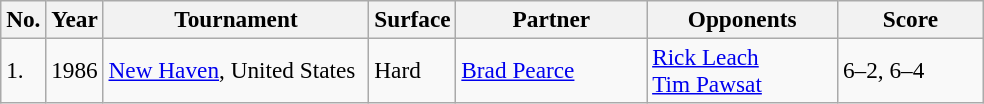<table class="sortable wikitable" style=font-size:97%>
<tr>
<th>No.</th>
<th style="width:30px">Year</th>
<th style="width:170px">Tournament</th>
<th style="width:50px">Surface</th>
<th style="width:120px">Partner</th>
<th style="width:120px">Opponents</th>
<th style="width:90px" class="unsortable">Score</th>
</tr>
<tr>
<td>1.</td>
<td>1986</td>
<td><a href='#'>New Haven</a>, United States</td>
<td>Hard</td>
<td> <a href='#'>Brad Pearce</a></td>
<td> <a href='#'>Rick Leach</a><br> <a href='#'>Tim Pawsat</a></td>
<td>6–2, 6–4</td>
</tr>
</table>
